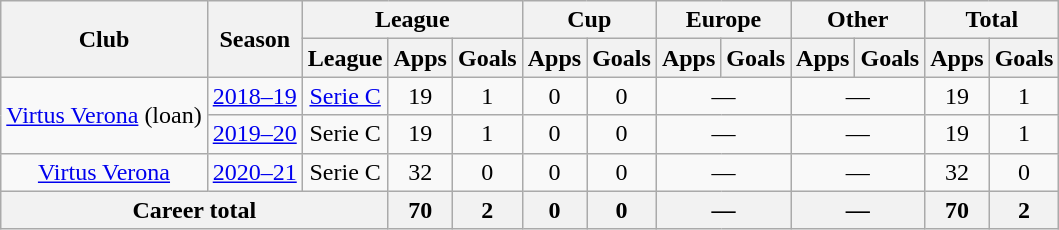<table class="wikitable" style="text-align: center;">
<tr>
<th rowspan="2">Club</th>
<th rowspan="2">Season</th>
<th colspan="3">League</th>
<th colspan="2">Cup</th>
<th colspan="2">Europe</th>
<th colspan="2">Other</th>
<th colspan="2">Total</th>
</tr>
<tr>
<th>League</th>
<th>Apps</th>
<th>Goals</th>
<th>Apps</th>
<th>Goals</th>
<th>Apps</th>
<th>Goals</th>
<th>Apps</th>
<th>Goals</th>
<th>Apps</th>
<th>Goals</th>
</tr>
<tr>
<td rowspan="2"><a href='#'>Virtus Verona</a> (loan)</td>
<td><a href='#'>2018–19</a></td>
<td><a href='#'>Serie C</a></td>
<td>19</td>
<td>1</td>
<td>0</td>
<td>0</td>
<td colspan="2">—</td>
<td colspan="2">—</td>
<td>19</td>
<td>1</td>
</tr>
<tr>
<td><a href='#'>2019–20</a></td>
<td>Serie C</td>
<td>19</td>
<td>1</td>
<td>0</td>
<td>0</td>
<td colspan="2">—</td>
<td colspan="2">—</td>
<td>19</td>
<td>1</td>
</tr>
<tr>
<td><a href='#'>Virtus Verona</a></td>
<td><a href='#'>2020–21</a></td>
<td>Serie C</td>
<td>32</td>
<td>0</td>
<td>0</td>
<td>0</td>
<td colspan="2">—</td>
<td colspan="2">—</td>
<td>32</td>
<td>0</td>
</tr>
<tr>
<th colspan="3">Career total</th>
<th>70</th>
<th>2</th>
<th>0</th>
<th>0</th>
<th colspan="2">—</th>
<th colspan="2">—</th>
<th>70</th>
<th>2</th>
</tr>
</table>
